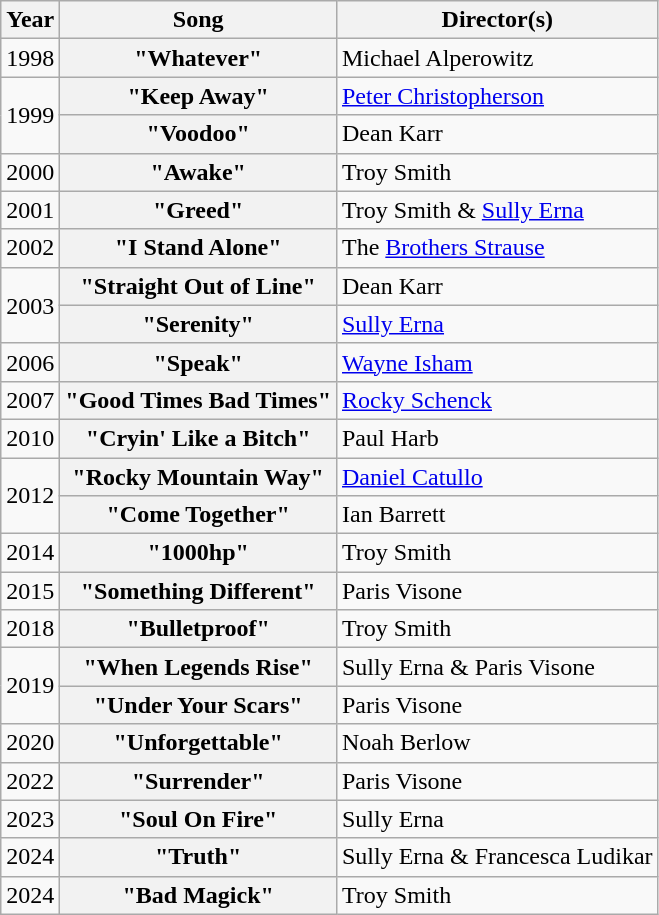<table class="wikitable plainrowheaders">
<tr>
<th scope="col">Year</th>
<th scope="col">Song</th>
<th scope="col">Director(s)</th>
</tr>
<tr>
<td>1998</td>
<th scope="row">"Whatever"</th>
<td>Michael Alperowitz</td>
</tr>
<tr>
<td align="center" rowspan="2">1999</td>
<th scope="row">"Keep Away"</th>
<td><a href='#'>Peter Christopherson</a></td>
</tr>
<tr>
<th scope="row">"Voodoo"</th>
<td>Dean Karr</td>
</tr>
<tr>
<td align="center">2000</td>
<th scope="row">"Awake"</th>
<td>Troy Smith</td>
</tr>
<tr>
<td align="center">2001</td>
<th scope="row">"Greed"</th>
<td>Troy Smith & <a href='#'>Sully Erna</a></td>
</tr>
<tr>
<td align="center">2002</td>
<th scope="row">"I Stand Alone"</th>
<td>The <a href='#'>Brothers Strause</a></td>
</tr>
<tr>
<td align="center" rowspan="2">2003</td>
<th scope="row">"Straight Out of Line"</th>
<td>Dean Karr</td>
</tr>
<tr>
<th scope="row">"Serenity"</th>
<td><a href='#'>Sully Erna</a></td>
</tr>
<tr>
<td align="center">2006</td>
<th scope="row">"Speak"</th>
<td><a href='#'>Wayne Isham</a></td>
</tr>
<tr>
<td align="center">2007</td>
<th scope="row">"Good Times Bad Times"</th>
<td><a href='#'>Rocky Schenck</a></td>
</tr>
<tr>
<td align="center">2010</td>
<th scope="row">"Cryin' Like a Bitch"</th>
<td>Paul Harb</td>
</tr>
<tr>
<td align="center" rowspan="2">2012</td>
<th scope="row">"Rocky Mountain Way"</th>
<td><a href='#'>Daniel Catullo</a></td>
</tr>
<tr>
<th scope="row">"Come Together"</th>
<td>Ian Barrett</td>
</tr>
<tr>
<td align="center">2014</td>
<th scope="row">"1000hp"</th>
<td>Troy Smith</td>
</tr>
<tr>
<td align="center">2015</td>
<th scope="row">"Something Different"</th>
<td>Paris Visone</td>
</tr>
<tr>
<td align="center">2018</td>
<th scope="row">"Bulletproof"</th>
<td>Troy Smith</td>
</tr>
<tr>
<td align="center" rowspan="2">2019</td>
<th scope="row">"When Legends Rise"</th>
<td>Sully Erna & Paris Visone</td>
</tr>
<tr>
<th scope="row">"Under Your Scars"</th>
<td>Paris Visone</td>
</tr>
<tr>
<td align="center">2020</td>
<th scope="row">"Unforgettable"</th>
<td>Noah Berlow</td>
</tr>
<tr>
<td align="center">2022</td>
<th scope="row">"Surrender"</th>
<td>Paris Visone</td>
</tr>
<tr>
<td align="center">2023</td>
<th scope="row">"Soul On Fire"</th>
<td>Sully Erna</td>
</tr>
<tr>
<td align="center">2024</td>
<th scope="row">"Truth"</th>
<td>Sully Erna & Francesca Ludikar</td>
</tr>
<tr>
<td align="center">2024</td>
<th scope="row">"Bad Magick"</th>
<td>Troy Smith</td>
</tr>
</table>
